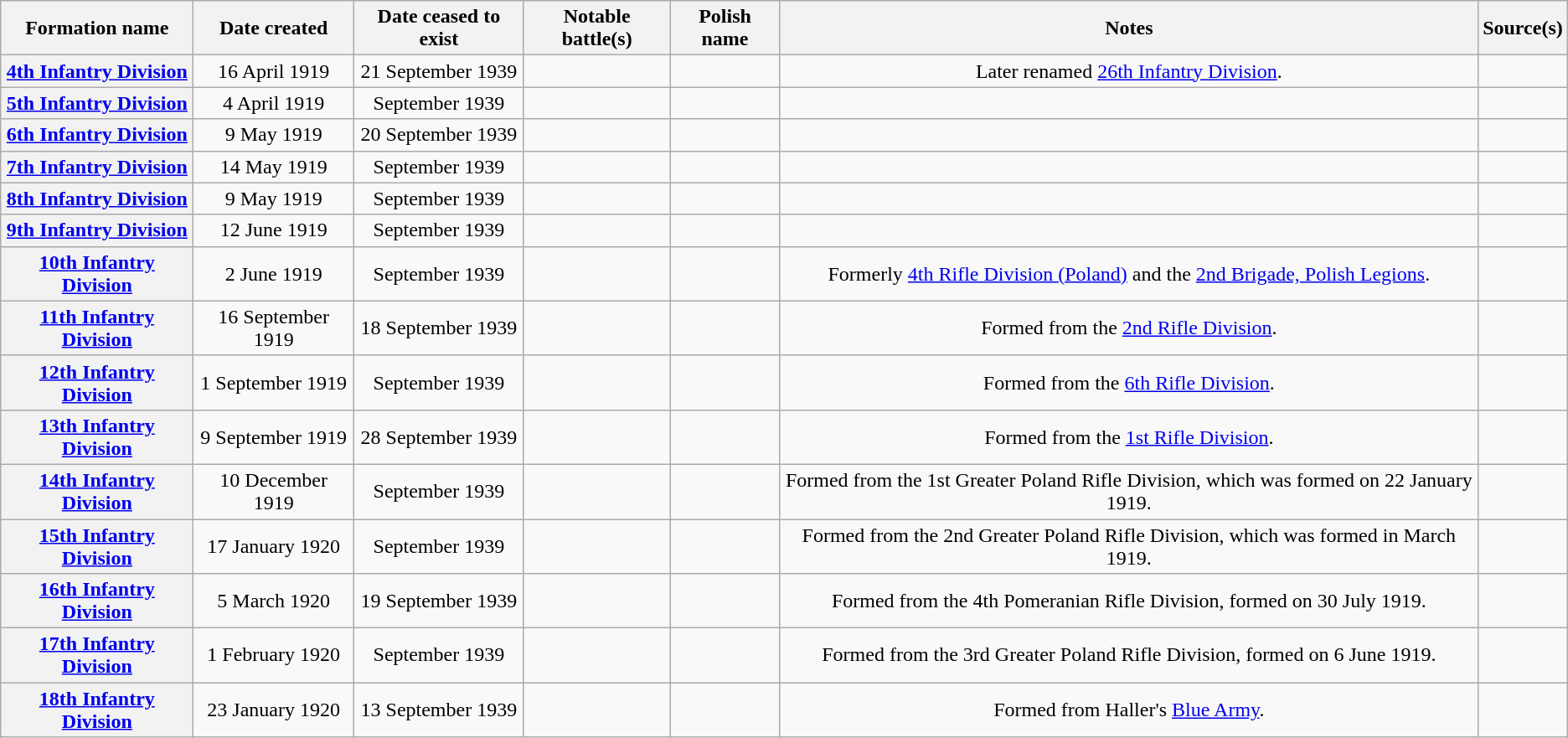<table class="wikitable sortable plainrowheaders" style="text-align: left; border-spacing: 2px; border: 1px solid darkgray;">
<tr>
<th scope="col">Formation name</th>
<th scope="col">Date created</th>
<th scope="col">Date ceased to exist</th>
<th scope="col">Notable battle(s)</th>
<th scope="col" class="unsortable">Polish name</th>
<th scope="col" class="unsortable">Notes</th>
<th scope="col"  width="1%" class="unsortable">Source(s)</th>
</tr>
<tr>
<th align="center" scope="row"><a href='#'>4th Infantry Division</a></th>
<td align="center">16 April 1919</td>
<td align="center">21 September 1939</td>
<td align="center"></td>
<td align="center"></td>
<td align="center">Later renamed <a href='#'>26th Infantry Division</a>.</td>
<td align="center"></td>
</tr>
<tr>
<th align="center" scope="row"><a href='#'>5th Infantry Division</a></th>
<td align="center">4 April 1919</td>
<td align="center">September 1939</td>
<td align="center"></td>
<td align="center"></td>
<td align="center"></td>
<td align="center"></td>
</tr>
<tr>
<th align="center" scope="row"><a href='#'>6th Infantry Division</a></th>
<td align="center">9 May 1919</td>
<td align="center">20 September 1939</td>
<td align="center"></td>
<td align="center"></td>
<td align="center"></td>
<td align="center"></td>
</tr>
<tr>
<th align="center" scope="row"><a href='#'>7th Infantry Division</a></th>
<td align="center">14 May 1919</td>
<td align="center">September 1939</td>
<td align="center"></td>
<td align="center"></td>
<td align="center"></td>
<td align="center"></td>
</tr>
<tr>
<th align="center" scope="row"><a href='#'>8th Infantry Division</a></th>
<td align="center">9 May 1919</td>
<td align="center">September 1939</td>
<td align="center"></td>
<td align="center"></td>
<td align="center"></td>
<td align="center"></td>
</tr>
<tr>
<th align="center" scope="row"><a href='#'>9th Infantry Division</a></th>
<td align="center">12 June 1919</td>
<td align="center">September 1939</td>
<td align="center"></td>
<td align="center"></td>
<td align="center"></td>
<td align="center"></td>
</tr>
<tr>
<th align="center" scope="row"><a href='#'>10th Infantry Division</a></th>
<td align="center">2 June 1919</td>
<td align="center">September 1939</td>
<td align="center"></td>
<td align="center"></td>
<td align="center">Formerly <a href='#'>4th Rifle Division (Poland)</a> and the <a href='#'>2nd Brigade, Polish Legions</a>.</td>
<td align="center"></td>
</tr>
<tr>
<th align="center" scope="row"><a href='#'>11th Infantry Division</a></th>
<td align="center">16 September 1919</td>
<td align="center">18 September 1939</td>
<td align="center"></td>
<td align="center"></td>
<td align="center">Formed from the <a href='#'>2nd Rifle Division</a>.</td>
<td align="center"></td>
</tr>
<tr>
<th align="center" scope="row"><a href='#'>12th Infantry Division</a></th>
<td align="center">1 September 1919</td>
<td align="center">September 1939</td>
<td align="center"></td>
<td align="center"></td>
<td align="center">Formed from the <a href='#'>6th Rifle Division</a>.</td>
<td align="center"></td>
</tr>
<tr>
<th align="center" scope="row"><a href='#'>13th Infantry Division</a></th>
<td align="center">9 September 1919</td>
<td align="center">28 September 1939</td>
<td align="center"></td>
<td align="center"></td>
<td align="center">Formed from the <a href='#'>1st Rifle Division</a>.</td>
<td align="center"></td>
</tr>
<tr>
<th align="center" scope="row"><a href='#'>14th Infantry Division</a></th>
<td align="center">10 December 1919</td>
<td align="center">September 1939</td>
<td align="center"></td>
<td align="center"></td>
<td align="center">Formed from the 1st Greater Poland Rifle Division, which was formed on 22 January 1919.</td>
<td align="center"></td>
</tr>
<tr>
<th align="center" scope="row"><a href='#'>15th Infantry Division</a></th>
<td align="center">17 January 1920</td>
<td align="center">September 1939</td>
<td align="center"></td>
<td align="center"></td>
<td align="center">Formed from the 2nd Greater Poland Rifle Division, which was formed in March 1919.</td>
<td align="center"></td>
</tr>
<tr>
<th align="center" scope="row"><a href='#'>16th Infantry Division</a></th>
<td align="center">5 March 1920</td>
<td align="center">19 September 1939</td>
<td align="center"></td>
<td align="center"></td>
<td align="center">Formed from the 4th Pomeranian Rifle Division, formed on 30 July 1919.</td>
<td align="center"></td>
</tr>
<tr>
<th align="center" scope="row"><a href='#'>17th Infantry Division</a></th>
<td align="center">1 February 1920</td>
<td align="center">September 1939</td>
<td align="center"></td>
<td align="center"></td>
<td align="center">Formed from the 3rd Greater Poland Rifle Division, formed on 6 June 1919.</td>
<td align="center"></td>
</tr>
<tr>
<th align="center" scope="row"><a href='#'>18th Infantry Division</a></th>
<td align="center">23 January 1920</td>
<td align="center">13 September 1939</td>
<td align="center"></td>
<td align="center"></td>
<td align="center">Formed from Haller's <a href='#'>Blue Army</a>.</td>
<td align="center"></td>
</tr>
</table>
